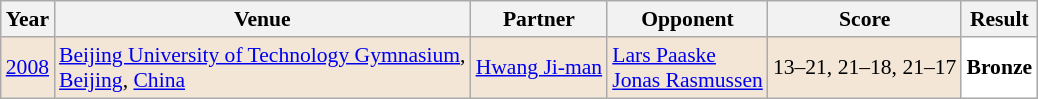<table class="sortable wikitable" style="font-size: 90%;">
<tr>
<th>Year</th>
<th>Venue</th>
<th>Partner</th>
<th>Opponent</th>
<th>Score</th>
<th>Result</th>
</tr>
<tr bgcolor="#F3E6D7">
<td align="center"><a href='#'>2008</a></td>
<td><a href='#'>Beijing University of Technology Gymnasium</a>,<br><a href='#'>Beijing</a>, <a href='#'>China</a></td>
<td> <a href='#'>Hwang Ji-man</a></td>
<td> <a href='#'>Lars Paaske</a><br> <a href='#'>Jonas Rasmussen</a></td>
<td>13–21, 21–18, 21–17</td>
<td bgcolor="#FFFFFF"> <strong>Bronze</strong></td>
</tr>
</table>
